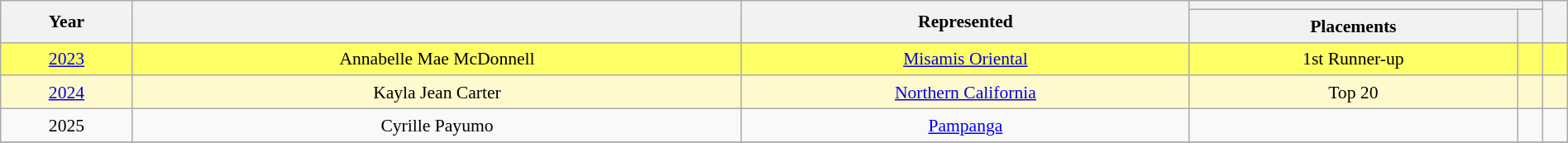<table class="wikitable" style="text-align:center; line-height:20px; font-size:90%; width:100%">
<tr>
<th rowspan="2">Year</th>
<th rowspan="2"></th>
<th rowspan="2">Represented</th>
<th colspan="2"></th>
<th rowspan="2"></th>
</tr>
<tr>
<th>Placements</th>
<th></th>
</tr>
<tr style="background-color:#FFFF66">
<td><a href='#'>2023</a></td>
<td>Annabelle Mae McDonnell</td>
<td><a href='#'>Misamis Oriental</a></td>
<td>1st Runner-up</td>
<td></td>
<td></td>
</tr>
<tr style="background:#FFFACD">
<td><a href='#'>2024</a></td>
<td>Kayla Jean Carter</td>
<td><a href='#'>Northern California</a></td>
<td>Top 20</td>
<td></td>
<td></td>
</tr>
<tr>
<td>2025</td>
<td>Cyrille Payumo</td>
<td><a href='#'>Pampanga</a></td>
<td></td>
<td></td>
<td></td>
</tr>
<tr>
</tr>
</table>
